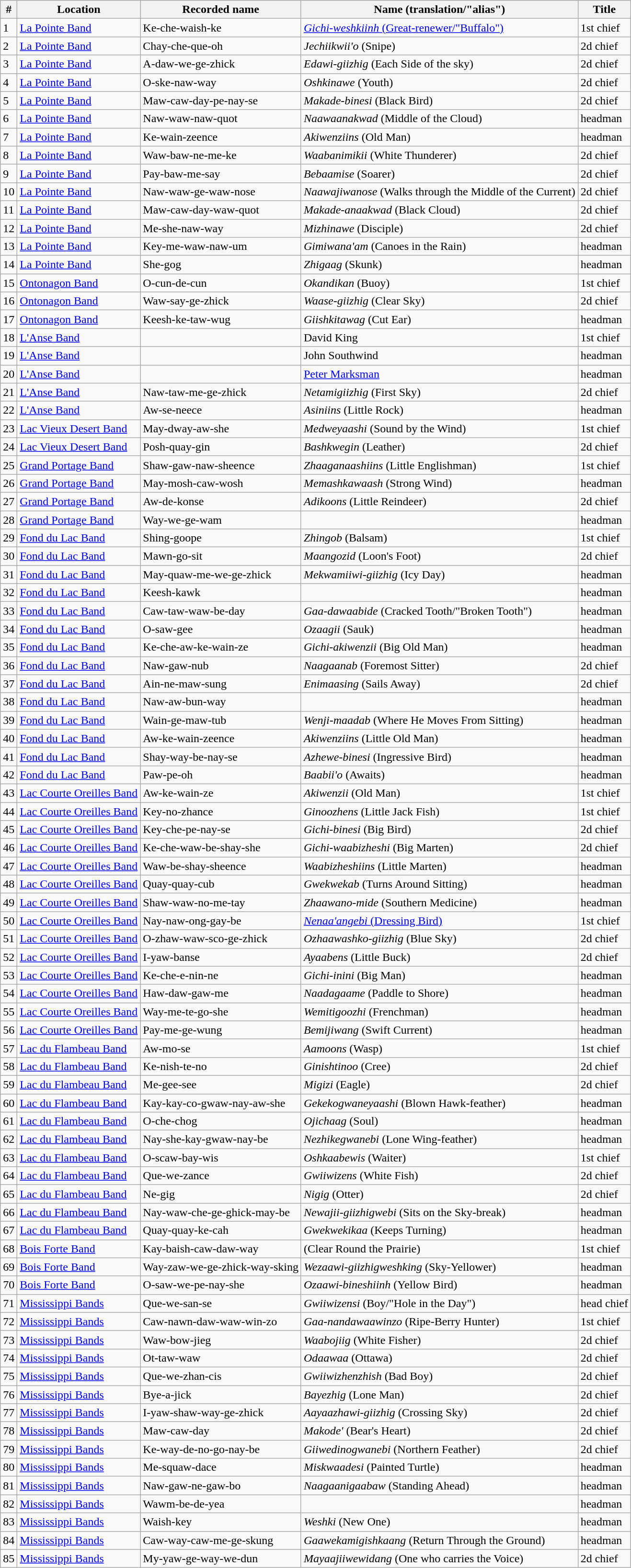<table class="wikitable sortable">
<tr>
<th>#</th>
<th>Location</th>
<th>Recorded name</th>
<th>Name (translation/"alias")</th>
<th>Title</th>
</tr>
<tr>
<td>1</td>
<td><a href='#'>La Pointe Band</a></td>
<td>Ke-che-waish-ke</td>
<td><a href='#'><em>Gichi-weshkiinh</em> (Great-renewer/"Buffalo")</a></td>
<td>1st chief</td>
</tr>
<tr>
<td>2</td>
<td><a href='#'>La Pointe Band</a></td>
<td>Chay-che-que-oh</td>
<td><em>Jechiikwii'o</em> (Snipe)</td>
<td>2d chief</td>
</tr>
<tr>
<td>3</td>
<td><a href='#'>La Pointe Band</a></td>
<td>A-daw-we-ge-zhick</td>
<td><em>Edawi-giizhig</em> (Each Side of the sky)</td>
<td>2d chief</td>
</tr>
<tr>
<td>4</td>
<td><a href='#'>La Pointe Band</a></td>
<td>O-ske-naw-way</td>
<td><em>Oshkinawe</em> (Youth)</td>
<td>2d chief</td>
</tr>
<tr>
<td>5</td>
<td><a href='#'>La Pointe Band</a></td>
<td>Maw-caw-day-pe-nay-se</td>
<td><em>Makade-binesi</em> (Black Bird)</td>
<td>2d chief</td>
</tr>
<tr>
<td>6</td>
<td><a href='#'>La Pointe Band</a></td>
<td>Naw-waw-naw-quot</td>
<td><em>Naawaanakwad</em> (Middle of the Cloud)</td>
<td>headman</td>
</tr>
<tr>
<td>7</td>
<td><a href='#'>La Pointe Band</a></td>
<td>Ke-wain-zeence</td>
<td><em>Akiwenziins</em> (Old Man)</td>
<td>headman</td>
</tr>
<tr>
<td>8</td>
<td><a href='#'>La Pointe Band</a></td>
<td>Waw-baw-ne-me-ke</td>
<td><em>Waabanimikii</em> (White Thunderer)</td>
<td>2d chief</td>
</tr>
<tr>
<td>9</td>
<td><a href='#'>La Pointe Band</a></td>
<td>Pay-baw-me-say</td>
<td><em>Bebaamise</em> (Soarer)</td>
<td>2d chief</td>
</tr>
<tr>
<td>10</td>
<td><a href='#'>La Pointe Band</a></td>
<td>Naw-waw-ge-waw-nose</td>
<td><em>Naawajiwanose</em> (Walks through the Middle of the Current)</td>
<td>2d chief</td>
</tr>
<tr>
<td>11</td>
<td><a href='#'>La Pointe Band</a></td>
<td>Maw-caw-day-waw-quot</td>
<td><em>Makade-anaakwad</em> (Black Cloud)</td>
<td>2d chief</td>
</tr>
<tr>
<td>12</td>
<td><a href='#'>La Pointe Band</a></td>
<td>Me-she-naw-way</td>
<td><em>Mizhinawe</em> (Disciple)</td>
<td>2d chief</td>
</tr>
<tr>
<td>13</td>
<td><a href='#'>La Pointe Band</a></td>
<td>Key-me-waw-naw-um</td>
<td><em>Gimiwana'am</em> (Canoes in the Rain)</td>
<td>headman</td>
</tr>
<tr>
<td>14</td>
<td><a href='#'>La Pointe Band</a></td>
<td>She-gog</td>
<td><em>Zhigaag</em> (Skunk)</td>
<td>headman</td>
</tr>
<tr>
<td>15</td>
<td><a href='#'>Ontonagon Band</a></td>
<td>O-cun-de-cun</td>
<td><em>Okandikan</em> (Buoy)</td>
<td>1st chief</td>
</tr>
<tr>
<td>16</td>
<td><a href='#'>Ontonagon Band</a></td>
<td>Waw-say-ge-zhick</td>
<td><em>Waase-giizhig</em> (Clear Sky)</td>
<td>2d chief</td>
</tr>
<tr>
<td>17</td>
<td><a href='#'>Ontonagon Band</a></td>
<td>Keesh-ke-taw-wug</td>
<td><em>Giishkitawag</em> (Cut Ear)</td>
<td>headman</td>
</tr>
<tr>
<td>18</td>
<td><a href='#'>L'Anse Band</a></td>
<td></td>
<td>David King</td>
<td>1st chief</td>
</tr>
<tr>
<td>19</td>
<td><a href='#'>L'Anse Band</a></td>
<td></td>
<td>John Southwind</td>
<td>headman</td>
</tr>
<tr>
<td>20</td>
<td><a href='#'>L'Anse Band</a></td>
<td></td>
<td><a href='#'>Peter Marksman</a></td>
<td>headman</td>
</tr>
<tr>
<td>21</td>
<td><a href='#'>L'Anse Band</a></td>
<td>Naw-taw-me-ge-zhick</td>
<td><em>Netamigiizhig</em> (First Sky)</td>
<td>2d chief</td>
</tr>
<tr>
<td>22</td>
<td><a href='#'>L'Anse Band</a></td>
<td>Aw-se-neece</td>
<td><em>Asiniins</em> (Little Rock)</td>
<td>headman</td>
</tr>
<tr>
<td>23</td>
<td><a href='#'>Lac Vieux Desert Band</a></td>
<td>May-dway-aw-she</td>
<td><em>Medweyaashi</em> (Sound by the Wind)</td>
<td>1st chief</td>
</tr>
<tr>
<td>24</td>
<td><a href='#'>Lac Vieux Desert Band</a></td>
<td>Posh-quay-gin</td>
<td><em>Bashkwegin</em> (Leather)</td>
<td>2d chief</td>
</tr>
<tr>
<td>25</td>
<td><a href='#'>Grand Portage Band</a></td>
<td>Shaw-gaw-naw-sheence</td>
<td><em>Zhaaganaashiins</em> (Little Englishman)</td>
<td>1st chief</td>
</tr>
<tr>
<td>26</td>
<td><a href='#'>Grand Portage Band</a></td>
<td>May-mosh-caw-wosh</td>
<td><em>Memashkawaash</em> (Strong Wind)</td>
<td>headman</td>
</tr>
<tr>
<td>27</td>
<td><a href='#'>Grand Portage Band</a></td>
<td>Aw-de-konse</td>
<td><em>Adikoons</em> (Little Reindeer)</td>
<td>2d chief</td>
</tr>
<tr>
<td>28</td>
<td><a href='#'>Grand Portage Band</a></td>
<td>Way-we-ge-wam</td>
<td></td>
<td>headman</td>
</tr>
<tr>
<td>29</td>
<td><a href='#'>Fond du Lac Band</a></td>
<td>Shing-goope</td>
<td><em>Zhingob</em> (Balsam)</td>
<td>1st chief</td>
</tr>
<tr>
<td>30</td>
<td><a href='#'>Fond du Lac Band</a></td>
<td>Mawn-go-sit</td>
<td><em>Maangozid</em> (Loon's Foot)</td>
<td>2d chief</td>
</tr>
<tr>
<td>31</td>
<td><a href='#'>Fond du Lac Band</a></td>
<td>May-quaw-me-we-ge-zhick</td>
<td><em>Mekwamiiwi-giizhig</em> (Icy Day)</td>
<td>headman</td>
</tr>
<tr>
<td>32</td>
<td><a href='#'>Fond du Lac Band</a></td>
<td>Keesh-kawk</td>
<td></td>
<td>headman</td>
</tr>
<tr>
<td>33</td>
<td><a href='#'>Fond du Lac Band</a></td>
<td>Caw-taw-waw-be-day</td>
<td><em>Gaa-dawaabide</em> (Cracked Tooth/"Broken Tooth")</td>
<td>headman</td>
</tr>
<tr>
<td>34</td>
<td><a href='#'>Fond du Lac Band</a></td>
<td>O-saw-gee</td>
<td><em>Ozaagii</em> (Sauk)</td>
<td>headman</td>
</tr>
<tr>
<td>35</td>
<td><a href='#'>Fond du Lac Band</a></td>
<td>Ke-che-aw-ke-wain-ze</td>
<td><em>Gichi-akiwenzii</em> (Big Old Man)</td>
<td>headman</td>
</tr>
<tr>
<td>36</td>
<td><a href='#'>Fond du Lac Band</a></td>
<td>Naw-gaw-nub</td>
<td><em>Naagaanab</em> (Foremost Sitter)</td>
<td>2d chief</td>
</tr>
<tr>
<td>37</td>
<td><a href='#'>Fond du Lac Band</a></td>
<td>Ain-ne-maw-sung</td>
<td><em>Enimaasing</em> (Sails Away)</td>
<td>2d chief</td>
</tr>
<tr>
<td>38</td>
<td><a href='#'>Fond du Lac Band</a></td>
<td>Naw-aw-bun-way</td>
<td></td>
<td>headman</td>
</tr>
<tr>
<td>39</td>
<td><a href='#'>Fond du Lac Band</a></td>
<td>Wain-ge-maw-tub</td>
<td><em>Wenji-maadab</em> (Where He Moves From Sitting)</td>
<td>headman</td>
</tr>
<tr>
<td>40</td>
<td><a href='#'>Fond du Lac Band</a></td>
<td>Aw-ke-wain-zeence</td>
<td><em>Akiwenziins</em> (Little Old Man)</td>
<td>headman</td>
</tr>
<tr>
<td>41</td>
<td><a href='#'>Fond du Lac Band</a></td>
<td>Shay-way-be-nay-se</td>
<td><em>Azhewe-binesi</em> (Ingressive Bird)</td>
<td>headman</td>
</tr>
<tr>
<td>42</td>
<td><a href='#'>Fond du Lac Band</a></td>
<td>Paw-pe-oh</td>
<td><em>Baabii'o</em> (Awaits)</td>
<td>headman</td>
</tr>
<tr>
<td>43</td>
<td><a href='#'>Lac Courte Oreilles Band</a></td>
<td>Aw-ke-wain-ze</td>
<td><em>Akiwenzii</em> (Old Man)</td>
<td>1st chief</td>
</tr>
<tr>
<td>44</td>
<td><a href='#'>Lac Courte Oreilles Band</a></td>
<td>Key-no-zhance</td>
<td><em>Ginoozhens</em> (Little Jack Fish)</td>
<td>1st chief</td>
</tr>
<tr>
<td>45</td>
<td><a href='#'>Lac Courte Oreilles Band</a></td>
<td>Key-che-pe-nay-se</td>
<td><em>Gichi-binesi</em> (Big Bird)</td>
<td>2d chief</td>
</tr>
<tr>
<td>46</td>
<td><a href='#'>Lac Courte Oreilles Band</a></td>
<td>Ke-che-waw-be-shay-she</td>
<td><em>Gichi-waabizheshi</em> (Big Marten)</td>
<td>2d chief</td>
</tr>
<tr>
<td>47</td>
<td><a href='#'>Lac Courte Oreilles Band</a></td>
<td>Waw-be-shay-sheence</td>
<td><em>Waabizheshiins</em> (Little Marten)</td>
<td>headman</td>
</tr>
<tr>
<td>48</td>
<td><a href='#'>Lac Courte Oreilles Band</a></td>
<td>Quay-quay-cub</td>
<td><em>Gwekwekab</em> (Turns Around Sitting)</td>
<td>headman</td>
</tr>
<tr>
<td>49</td>
<td><a href='#'>Lac Courte Oreilles Band</a></td>
<td>Shaw-waw-no-me-tay</td>
<td><em>Zhaawano-mide</em> (Southern Medicine)</td>
<td>headman</td>
</tr>
<tr>
<td>50</td>
<td><a href='#'>Lac Courte Oreilles Band</a></td>
<td>Nay-naw-ong-gay-be</td>
<td><a href='#'><em>Nenaa'angebi</em> (Dressing Bird)</a></td>
<td>1st chief</td>
</tr>
<tr>
<td>51</td>
<td><a href='#'>Lac Courte Oreilles Band</a></td>
<td>O-zhaw-waw-sco-ge-zhick</td>
<td><em>Ozhaawashko-giizhig</em> (Blue Sky)</td>
<td>2d chief</td>
</tr>
<tr>
<td>52</td>
<td><a href='#'>Lac Courte Oreilles Band</a></td>
<td>I-yaw-banse</td>
<td><em>Ayaabens</em> (Little Buck)</td>
<td>2d chief</td>
</tr>
<tr>
<td>53</td>
<td><a href='#'>Lac Courte Oreilles Band</a></td>
<td>Ke-che-e-nin-ne</td>
<td><em>Gichi-inini</em> (Big Man)</td>
<td>headman</td>
</tr>
<tr>
<td>54</td>
<td><a href='#'>Lac Courte Oreilles Band</a></td>
<td>Haw-daw-gaw-me</td>
<td><em>Naadagaame</em> (Paddle to Shore)</td>
<td>headman</td>
</tr>
<tr>
<td>55</td>
<td><a href='#'>Lac Courte Oreilles Band</a></td>
<td>Way-me-te-go-she</td>
<td><em>Wemitigoozhi</em> (Frenchman)</td>
<td>headman</td>
</tr>
<tr>
<td>56</td>
<td><a href='#'>Lac Courte Oreilles Band</a></td>
<td>Pay-me-ge-wung</td>
<td><em>Bemijiwang</em> (Swift Current)</td>
<td>headman</td>
</tr>
<tr>
<td>57</td>
<td><a href='#'>Lac du Flambeau Band</a></td>
<td>Aw-mo-se</td>
<td><em>Aamoons</em> (Wasp)</td>
<td>1st chief</td>
</tr>
<tr>
<td>58</td>
<td><a href='#'>Lac du Flambeau Band</a></td>
<td>Ke-nish-te-no</td>
<td><em>Ginishtinoo</em> (Cree)</td>
<td>2d chief</td>
</tr>
<tr>
<td>59</td>
<td><a href='#'>Lac du Flambeau Band</a></td>
<td>Me-gee-see</td>
<td><em>Migizi</em> (Eagle)</td>
<td>2d chief</td>
</tr>
<tr>
<td>60</td>
<td><a href='#'>Lac du Flambeau Band</a></td>
<td>Kay-kay-co-gwaw-nay-aw-she</td>
<td><em>Gekekogwaneyaashi</em> (Blown Hawk-feather)</td>
<td>headman</td>
</tr>
<tr>
<td>61</td>
<td><a href='#'>Lac du Flambeau Band</a></td>
<td>O-che-chog</td>
<td><em>Ojichaag</em> (Soul)</td>
<td>headman</td>
</tr>
<tr>
<td>62</td>
<td><a href='#'>Lac du Flambeau Band</a></td>
<td>Nay-she-kay-gwaw-nay-be</td>
<td><em>Nezhikegwanebi</em> (Lone Wing-feather)</td>
<td>headman</td>
</tr>
<tr>
<td>63</td>
<td><a href='#'>Lac du Flambeau Band</a></td>
<td>O-scaw-bay-wis</td>
<td><em>Oshkaabewis</em> (Waiter)</td>
<td>1st chief</td>
</tr>
<tr>
<td>64</td>
<td><a href='#'>Lac du Flambeau Band</a></td>
<td>Que-we-zance</td>
<td><em>Gwiiwizens</em> (White Fish)</td>
<td>2d chief</td>
</tr>
<tr>
<td>65</td>
<td><a href='#'>Lac du Flambeau Band</a></td>
<td>Ne-gig</td>
<td><em>Nigig</em> (Otter)</td>
<td>2d chief</td>
</tr>
<tr>
<td>66</td>
<td><a href='#'>Lac du Flambeau Band</a></td>
<td>Nay-waw-che-ge-ghick-may-be</td>
<td><em>Newajii-giizhigwebi</em> (Sits on the Sky-break)</td>
<td>headman</td>
</tr>
<tr>
<td>67</td>
<td><a href='#'>Lac du Flambeau Band</a></td>
<td>Quay-quay-ke-cah</td>
<td><em>Gwekwekikaa</em> (Keeps Turning)</td>
<td>headman</td>
</tr>
<tr>
<td>68</td>
<td><a href='#'>Bois Forte Band</a></td>
<td>Kay-baish-caw-daw-way</td>
<td>(Clear Round the Prairie)</td>
<td>1st chief</td>
</tr>
<tr>
<td>69</td>
<td><a href='#'>Bois Forte Band</a></td>
<td>Way-zaw-we-ge-zhick-way-sking</td>
<td><em>Wezaawi-giizhigweshking</em> (Sky-Yellower)</td>
<td>headman</td>
</tr>
<tr>
<td>70</td>
<td><a href='#'>Bois Forte Band</a></td>
<td>O-saw-we-pe-nay-she</td>
<td><em>Ozaawi-bineshiinh</em> (Yellow Bird)</td>
<td>headman</td>
</tr>
<tr>
<td>71</td>
<td><a href='#'>Mississippi Bands</a></td>
<td>Que-we-san-se</td>
<td><em>Gwiiwizensi</em> (Boy/"Hole in the Day")</td>
<td>head chief</td>
</tr>
<tr>
<td>72</td>
<td><a href='#'>Mississippi Bands</a></td>
<td>Caw-nawn-daw-waw-win-zo</td>
<td><em>Gaa-nandawaawinzo</em> (Ripe-Berry Hunter)</td>
<td>1st chief</td>
</tr>
<tr>
<td>73</td>
<td><a href='#'>Mississippi Bands</a></td>
<td>Waw-bow-jieg</td>
<td><em>Waabojiig</em> (White Fisher)</td>
<td>2d chief</td>
</tr>
<tr>
<td>74</td>
<td><a href='#'>Mississippi Bands</a></td>
<td>Ot-taw-waw</td>
<td><em>Odaawaa</em> (Ottawa)</td>
<td>2d chief</td>
</tr>
<tr>
<td>75</td>
<td><a href='#'>Mississippi Bands</a></td>
<td>Que-we-zhan-cis</td>
<td><em>Gwiiwizhenzhish</em> (Bad Boy)</td>
<td>2d chief</td>
</tr>
<tr>
<td>76</td>
<td><a href='#'>Mississippi Bands</a></td>
<td>Bye-a-jick</td>
<td><em>Bayezhig</em> (Lone Man)</td>
<td>2d chief</td>
</tr>
<tr>
<td>77</td>
<td><a href='#'>Mississippi Bands</a></td>
<td>I-yaw-shaw-way-ge-zhick</td>
<td><em>Aayaazhawi-giizhig</em> (Crossing Sky)</td>
<td>2d chief</td>
</tr>
<tr>
<td>78</td>
<td><a href='#'>Mississippi Bands</a></td>
<td>Maw-caw-day</td>
<td><em>Makode' </em>(Bear's Heart)</td>
<td>2d chief</td>
</tr>
<tr>
<td>79</td>
<td><a href='#'>Mississippi Bands</a></td>
<td>Ke-way-de-no-go-nay-be</td>
<td><em>Giiwedinogwanebi</em> (Northern Feather)</td>
<td>2d chief</td>
</tr>
<tr>
<td>80</td>
<td><a href='#'>Mississippi Bands</a></td>
<td>Me-squaw-dace</td>
<td><em>Miskwaadesi</em> (Painted Turtle)</td>
<td>headman</td>
</tr>
<tr>
<td>81</td>
<td><a href='#'>Mississippi Bands</a></td>
<td>Naw-gaw-ne-gaw-bo</td>
<td><em>Naagaanigaabaw</em> (Standing Ahead)</td>
<td>headman</td>
</tr>
<tr>
<td>82</td>
<td><a href='#'>Mississippi Bands</a></td>
<td>Wawm-be-de-yea</td>
<td></td>
<td>headman</td>
</tr>
<tr>
<td>83</td>
<td><a href='#'>Mississippi Bands</a></td>
<td>Waish-key</td>
<td><em>Weshki</em> (New One)</td>
<td>headman</td>
</tr>
<tr>
<td>84</td>
<td><a href='#'>Mississippi Bands</a></td>
<td>Caw-way-caw-me-ge-skung</td>
<td><em>Gaawekamigishkaang</em> (Return Through the Ground)</td>
<td>headman</td>
</tr>
<tr>
<td>85</td>
<td><a href='#'>Mississippi Bands</a></td>
<td>My-yaw-ge-way-we-dun</td>
<td><em>Mayaajiiwewidang</em> (One who carries the Voice)</td>
<td>2d chief</td>
</tr>
</table>
